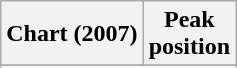<table class="wikitable sortable plainrowheaders" style="text-align:center">
<tr>
<th scope="col">Chart (2007)</th>
<th scope="col">Peak<br> position</th>
</tr>
<tr>
</tr>
<tr>
</tr>
<tr>
</tr>
</table>
